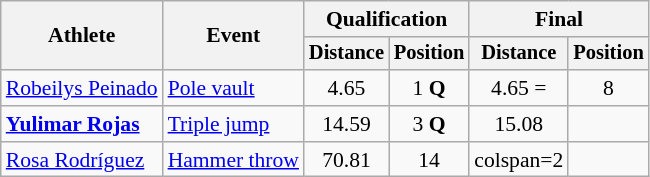<table class=wikitable style=font-size:90%>
<tr>
<th rowspan=2>Athlete</th>
<th rowspan=2>Event</th>
<th colspan=2>Qualification</th>
<th colspan=2>Final</th>
</tr>
<tr style=font-size:95%>
<th>Distance</th>
<th>Position</th>
<th>Distance</th>
<th>Position</th>
</tr>
<tr align=center>
<td align=left><a href='#'>Robeilys Peinado</a></td>
<td align=left><a href='#'>Pole vault</a></td>
<td>4.65 </td>
<td>1 <strong>Q</strong></td>
<td>4.65 =</td>
<td>8</td>
</tr>
<tr align=center>
<td align=left><strong><a href='#'>Yulimar Rojas</a></strong></td>
<td align=left><a href='#'>Triple jump</a></td>
<td>14.59</td>
<td>3 <strong>Q</strong></td>
<td>15.08</td>
<td></td>
</tr>
<tr align=center>
<td align=left><a href='#'>Rosa Rodríguez</a></td>
<td align=left><a href='#'>Hammer throw</a></td>
<td>70.81</td>
<td>14</td>
<td>colspan=2 </td>
</tr>
</table>
